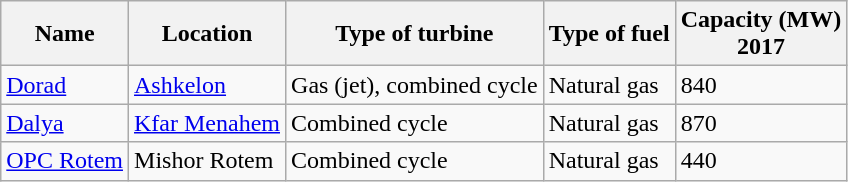<table class="wikitable sortable">
<tr>
<th>Name</th>
<th>Location</th>
<th>Type of turbine</th>
<th>Type of fuel</th>
<th>Capacity (MW)<br>2017</th>
</tr>
<tr>
<td><a href='#'>Dorad</a></td>
<td><a href='#'>Ashkelon</a></td>
<td>Gas (jet), combined cycle</td>
<td>Natural gas</td>
<td>840</td>
</tr>
<tr>
<td><a href='#'>Dalya</a></td>
<td><a href='#'>Kfar Menahem</a></td>
<td>Combined cycle</td>
<td>Natural gas</td>
<td>870</td>
</tr>
<tr>
<td><a href='#'>OPC Rotem</a></td>
<td>Mishor Rotem</td>
<td>Combined cycle</td>
<td>Natural gas</td>
<td>440</td>
</tr>
</table>
